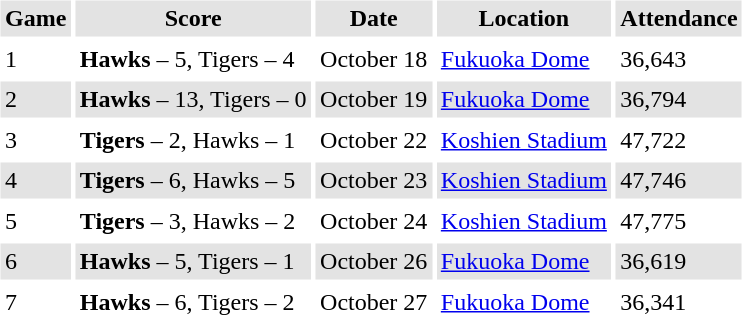<table border="0" cellspacing="3" cellpadding="3">
<tr style="background: #e3e3e3;">
<th>Game</th>
<th>Score</th>
<th>Date</th>
<th>Location</th>
<th>Attendance</th>
</tr>
<tr>
<td>1</td>
<td><strong>Hawks</strong> – 5, Tigers – 4</td>
<td>October 18</td>
<td><a href='#'>Fukuoka Dome</a></td>
<td>36,643</td>
</tr>
<tr style="background: #e3e3e3;">
<td>2</td>
<td><strong>Hawks</strong> – 13, Tigers – 0</td>
<td>October 19</td>
<td><a href='#'>Fukuoka Dome</a></td>
<td>36,794</td>
</tr>
<tr>
<td>3</td>
<td><strong>Tigers</strong> – 2, Hawks – 1</td>
<td>October 22</td>
<td><a href='#'>Koshien Stadium</a></td>
<td>47,722</td>
</tr>
<tr style="background: #e3e3e3;">
<td>4</td>
<td><strong>Tigers</strong> – 6, Hawks – 5</td>
<td>October 23</td>
<td><a href='#'>Koshien Stadium</a></td>
<td>47,746</td>
</tr>
<tr>
<td>5</td>
<td><strong>Tigers</strong> – 3, Hawks – 2</td>
<td>October 24</td>
<td><a href='#'>Koshien Stadium</a></td>
<td>47,775</td>
</tr>
<tr style="background: #e3e3e3;">
<td>6</td>
<td><strong>Hawks</strong> – 5, Tigers – 1</td>
<td>October 26</td>
<td><a href='#'>Fukuoka Dome</a></td>
<td>36,619</td>
</tr>
<tr>
<td>7</td>
<td><strong>Hawks</strong> – 6, Tigers – 2</td>
<td>October 27</td>
<td><a href='#'>Fukuoka Dome</a></td>
<td>36,341</td>
</tr>
</table>
